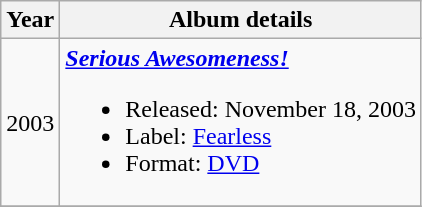<table class="wikitable">
<tr>
<th>Year</th>
<th>Album details</th>
</tr>
<tr>
<td>2003</td>
<td><strong><em><a href='#'>Serious Awesomeness!</a></em></strong><br><ul><li>Released: November 18, 2003</li><li>Label: <a href='#'>Fearless</a></li><li>Format: <a href='#'>DVD</a></li></ul></td>
</tr>
<tr>
</tr>
</table>
